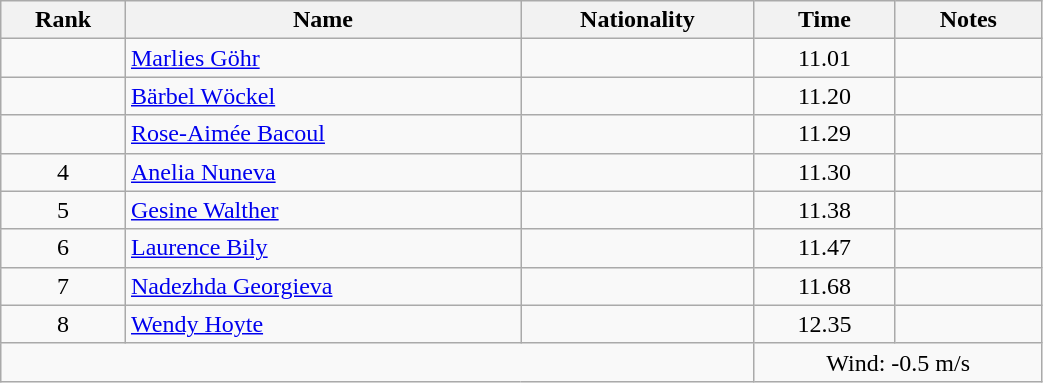<table class="wikitable sortable" style="text-align:center;width: 55%">
<tr>
<th>Rank</th>
<th>Name</th>
<th>Nationality</th>
<th>Time</th>
<th>Notes</th>
</tr>
<tr>
<td></td>
<td align=left><a href='#'>Marlies Göhr</a></td>
<td align=left></td>
<td>11.01</td>
<td></td>
</tr>
<tr>
<td></td>
<td align=left><a href='#'>Bärbel Wöckel</a></td>
<td align=left></td>
<td>11.20</td>
<td></td>
</tr>
<tr>
<td></td>
<td align=left><a href='#'>Rose-Aimée Bacoul</a></td>
<td align=left></td>
<td>11.29</td>
<td></td>
</tr>
<tr>
<td>4</td>
<td align=left><a href='#'>Anelia Nuneva</a></td>
<td align=left></td>
<td>11.30</td>
<td></td>
</tr>
<tr>
<td>5</td>
<td align=left><a href='#'>Gesine Walther</a></td>
<td align=left></td>
<td>11.38</td>
<td></td>
</tr>
<tr>
<td>6</td>
<td align=left><a href='#'>Laurence Bily</a></td>
<td align=left></td>
<td>11.47</td>
<td></td>
</tr>
<tr>
<td>7</td>
<td align=left><a href='#'>Nadezhda Georgieva</a></td>
<td align=left></td>
<td>11.68</td>
<td></td>
</tr>
<tr>
<td>8</td>
<td align=left><a href='#'>Wendy Hoyte</a></td>
<td align=left></td>
<td>12.35</td>
<td></td>
</tr>
<tr>
<td colspan="3"></td>
<td colspan="2">Wind: -0.5 m/s</td>
</tr>
</table>
